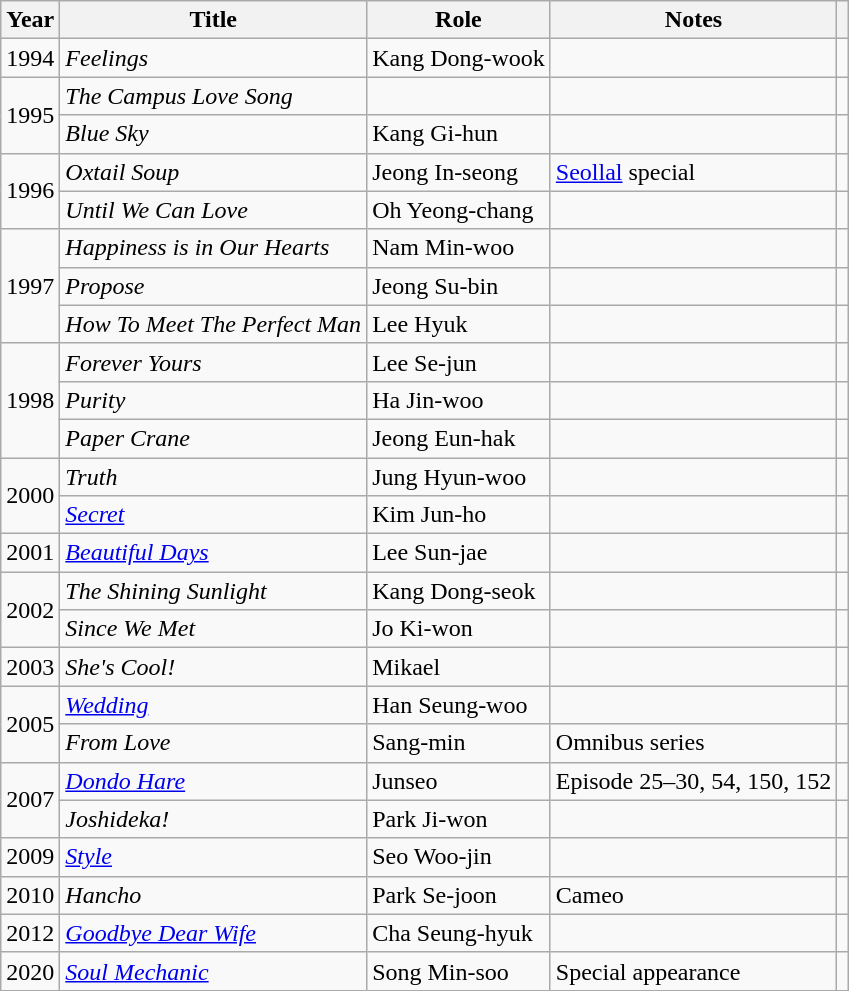<table class="wikitable sortable">
<tr>
<th>Year</th>
<th>Title</th>
<th>Role</th>
<th>Notes</th>
<th class="unsortable"></th>
</tr>
<tr>
<td>1994</td>
<td><em>Feelings</em></td>
<td>Kang Dong-wook</td>
<td></td>
<td></td>
</tr>
<tr>
<td rowspan="2">1995</td>
<td><em>The Campus Love Song</em></td>
<td></td>
<td></td>
<td></td>
</tr>
<tr>
<td><em>Blue Sky</em></td>
<td>Kang Gi-hun</td>
<td></td>
<td></td>
</tr>
<tr>
<td rowspan="2">1996</td>
<td><em>Oxtail Soup</em></td>
<td>Jeong In-seong</td>
<td><a href='#'>Seollal</a> special</td>
<td></td>
</tr>
<tr>
<td><em>Until We Can Love</em></td>
<td>Oh Yeong-chang</td>
<td></td>
<td></td>
</tr>
<tr>
<td rowspan="3">1997</td>
<td><em>Happiness is in Our Hearts</em></td>
<td>Nam Min-woo</td>
<td></td>
<td></td>
</tr>
<tr>
<td><em>Propose</em></td>
<td>Jeong Su-bin</td>
<td></td>
<td></td>
</tr>
<tr>
<td><em>How To Meet The Perfect Man</em></td>
<td>Lee Hyuk</td>
<td></td>
<td></td>
</tr>
<tr>
<td rowspan="3">1998</td>
<td><em>Forever Yours</em></td>
<td>Lee Se-jun</td>
<td></td>
<td></td>
</tr>
<tr>
<td><em>Purity</em></td>
<td>Ha Jin-woo</td>
<td></td>
<td></td>
</tr>
<tr>
<td><em>Paper Crane</em></td>
<td>Jeong Eun-hak</td>
<td></td>
<td></td>
</tr>
<tr>
<td rowspan="2">2000</td>
<td><em>Truth</em></td>
<td>Jung Hyun-woo</td>
<td></td>
<td></td>
</tr>
<tr>
<td><em><a href='#'>Secret</a></em></td>
<td>Kim Jun-ho</td>
<td></td>
<td></td>
</tr>
<tr>
<td>2001</td>
<td><em><a href='#'>Beautiful Days</a></em></td>
<td>Lee Sun-jae</td>
<td></td>
<td></td>
</tr>
<tr>
<td rowspan="2">2002</td>
<td><em>The Shining Sunlight</em></td>
<td>Kang Dong-seok</td>
<td></td>
<td></td>
</tr>
<tr>
<td><em>Since We Met</em></td>
<td>Jo Ki-won</td>
<td></td>
<td></td>
</tr>
<tr>
<td>2003</td>
<td><em>She's Cool!</em></td>
<td>Mikael</td>
<td></td>
<td></td>
</tr>
<tr>
<td rowspan="2">2005</td>
<td><em><a href='#'>Wedding</a></em></td>
<td>Han Seung-woo</td>
<td></td>
<td></td>
</tr>
<tr>
<td><em>From Love</em></td>
<td>Sang-min</td>
<td>Omnibus series</td>
<td></td>
</tr>
<tr>
<td rowspan="2">2007</td>
<td><em><a href='#'>Dondo Hare</a></em></td>
<td>Junseo</td>
<td>Episode 25–30, 54, 150, 152</td>
<td></td>
</tr>
<tr>
<td><em>Joshideka!</em></td>
<td>Park Ji-won</td>
<td></td>
<td></td>
</tr>
<tr>
<td>2009</td>
<td><em><a href='#'>Style</a></em></td>
<td>Seo Woo-jin</td>
<td></td>
<td></td>
</tr>
<tr>
<td>2010</td>
<td><em>Hancho</em></td>
<td>Park Se-joon</td>
<td>Cameo</td>
<td></td>
</tr>
<tr>
<td>2012</td>
<td><em><a href='#'>Goodbye Dear Wife</a></em></td>
<td>Cha Seung-hyuk</td>
<td></td>
<td></td>
</tr>
<tr>
<td>2020</td>
<td><em><a href='#'>Soul Mechanic</a></em></td>
<td>Song Min-soo</td>
<td>Special appearance</td>
<td></td>
</tr>
</table>
